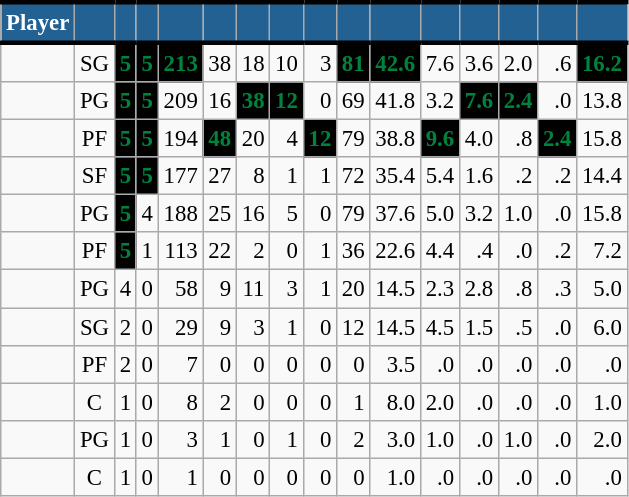<table class="wikitable sortable" style="font-size: 95%; text-align:right;">
<tr>
<th style="background:#236192; color:#FFFFFF; border-top:#010101 3px solid; border-bottom:#010101 3px solid;">Player</th>
<th style="background:#236192; color:#FFFFFF; border-top:#010101 3px solid; border-bottom:#010101 3px solid;"></th>
<th style="background:#236192; color:#FFFFFF; border-top:#010101 3px solid; border-bottom:#010101 3px solid;"></th>
<th style="background:#236192; color:#FFFFFF; border-top:#010101 3px solid; border-bottom:#010101 3px solid;"></th>
<th style="background:#236192; color:#FFFFFF; border-top:#010101 3px solid; border-bottom:#010101 3px solid;"></th>
<th style="background:#236192; color:#FFFFFF; border-top:#010101 3px solid; border-bottom:#010101 3px solid;"></th>
<th style="background:#236192; color:#FFFFFF; border-top:#010101 3px solid; border-bottom:#010101 3px solid;"></th>
<th style="background:#236192; color:#FFFFFF; border-top:#010101 3px solid; border-bottom:#010101 3px solid;"></th>
<th style="background:#236192; color:#FFFFFF; border-top:#010101 3px solid; border-bottom:#010101 3px solid;"></th>
<th style="background:#236192; color:#FFFFFF; border-top:#010101 3px solid; border-bottom:#010101 3px solid;"></th>
<th style="background:#236192; color:#FFFFFF; border-top:#010101 3px solid; border-bottom:#010101 3px solid;"></th>
<th style="background:#236192; color:#FFFFFF; border-top:#010101 3px solid; border-bottom:#010101 3px solid;"></th>
<th style="background:#236192; color:#FFFFFF; border-top:#010101 3px solid; border-bottom:#010101 3px solid;"></th>
<th style="background:#236192; color:#FFFFFF; border-top:#010101 3px solid; border-bottom:#010101 3px solid;"></th>
<th style="background:#236192; color:#FFFFFF; border-top:#010101 3px solid; border-bottom:#010101 3px solid;"></th>
<th style="background:#236192; color:#FFFFFF; border-top:#010101 3px solid; border-bottom:#010101 3px solid;"></th>
</tr>
<tr>
<td style="text-align:left;"></td>
<td style="text-align:center;">SG</td>
<td style="background:#010101; color:#00843D;"><strong>5</strong></td>
<td style="background:#010101; color:#00843D;"><strong>5</strong></td>
<td style="background:#010101; color:#00843D;"><strong>213</strong></td>
<td>38</td>
<td>18</td>
<td>10</td>
<td>3</td>
<td style="background:#010101; color:#00843D;"><strong>81</strong></td>
<td style="background:#010101; color:#00843D;"><strong>42.6</strong></td>
<td>7.6</td>
<td>3.6</td>
<td>2.0</td>
<td>.6</td>
<td style="background:#010101; color:#00843D;"><strong>16.2</strong></td>
</tr>
<tr>
<td style="text-align:left;"></td>
<td style="text-align:center;">PG</td>
<td style="background:#010101; color:#00843D;"><strong>5</strong></td>
<td style="background:#010101; color:#00843D;"><strong>5</strong></td>
<td>209</td>
<td>16</td>
<td style="background:#010101; color:#00843D;"><strong>38</strong></td>
<td style="background:#010101; color:#00843D;"><strong>12</strong></td>
<td>0</td>
<td>69</td>
<td>41.8</td>
<td>3.2</td>
<td style="background:#010101; color:#00843D;"><strong>7.6</strong></td>
<td style="background:#010101; color:#00843D;"><strong>2.4</strong></td>
<td>.0</td>
<td>13.8</td>
</tr>
<tr>
<td style="text-align:left;"></td>
<td style="text-align:center;">PF</td>
<td style="background:#010101; color:#00843D;"><strong>5</strong></td>
<td style="background:#010101; color:#00843D;"><strong>5</strong></td>
<td>194</td>
<td style="background:#010101; color:#00843D;"><strong>48</strong></td>
<td>20</td>
<td>4</td>
<td style="background:#010101; color:#00843D;"><strong>12</strong></td>
<td>79</td>
<td>38.8</td>
<td style="background:#010101; color:#00843D;"><strong>9.6</strong></td>
<td>4.0</td>
<td>.8</td>
<td style="background:#010101; color:#00843D;"><strong>2.4</strong></td>
<td>15.8</td>
</tr>
<tr>
<td style="text-align:left;"></td>
<td style="text-align:center;">SF</td>
<td style="background:#010101; color:#00843D;"><strong>5</strong></td>
<td style="background:#010101; color:#00843D;"><strong>5</strong></td>
<td>177</td>
<td>27</td>
<td>8</td>
<td>1</td>
<td>1</td>
<td>72</td>
<td>35.4</td>
<td>5.4</td>
<td>1.6</td>
<td>.2</td>
<td>.2</td>
<td>14.4</td>
</tr>
<tr>
<td style="text-align:left;"></td>
<td style="text-align:center;">PG</td>
<td style="background:#010101; color:#00843D;"><strong>5</strong></td>
<td>4</td>
<td>188</td>
<td>25</td>
<td>16</td>
<td>5</td>
<td>0</td>
<td>79</td>
<td>37.6</td>
<td>5.0</td>
<td>3.2</td>
<td>1.0</td>
<td>.0</td>
<td>15.8</td>
</tr>
<tr>
<td style="text-align:left;"></td>
<td style="text-align:center;">PF</td>
<td style="background:#010101; color:#00843D;"><strong>5</strong></td>
<td>1</td>
<td>113</td>
<td>22</td>
<td>2</td>
<td>0</td>
<td>1</td>
<td>36</td>
<td>22.6</td>
<td>4.4</td>
<td>.4</td>
<td>.0</td>
<td>.2</td>
<td>7.2</td>
</tr>
<tr>
<td style="text-align:left;"></td>
<td style="text-align:center;">PG</td>
<td>4</td>
<td>0</td>
<td>58</td>
<td>9</td>
<td>11</td>
<td>3</td>
<td>1</td>
<td>20</td>
<td>14.5</td>
<td>2.3</td>
<td>2.8</td>
<td>.8</td>
<td>.3</td>
<td>5.0</td>
</tr>
<tr>
<td style="text-align:left;"></td>
<td style="text-align:center;">SG</td>
<td>2</td>
<td>0</td>
<td>29</td>
<td>9</td>
<td>3</td>
<td>1</td>
<td>0</td>
<td>12</td>
<td>14.5</td>
<td>4.5</td>
<td>1.5</td>
<td>.5</td>
<td>.0</td>
<td>6.0</td>
</tr>
<tr>
<td style="text-align:left;"></td>
<td style="text-align:center;">PF</td>
<td>2</td>
<td>0</td>
<td>7</td>
<td>0</td>
<td>0</td>
<td>0</td>
<td>0</td>
<td>0</td>
<td>3.5</td>
<td>.0</td>
<td>.0</td>
<td>.0</td>
<td>.0</td>
<td>.0</td>
</tr>
<tr>
<td style="text-align:left;"></td>
<td style="text-align:center;">C</td>
<td>1</td>
<td>0</td>
<td>8</td>
<td>2</td>
<td>0</td>
<td>0</td>
<td>0</td>
<td>1</td>
<td>8.0</td>
<td>2.0</td>
<td>.0</td>
<td>.0</td>
<td>.0</td>
<td>1.0</td>
</tr>
<tr>
<td style="text-align:left;"></td>
<td style="text-align:center;">PG</td>
<td>1</td>
<td>0</td>
<td>3</td>
<td>1</td>
<td>0</td>
<td>1</td>
<td>0</td>
<td>2</td>
<td>3.0</td>
<td>1.0</td>
<td>.0</td>
<td>1.0</td>
<td>.0</td>
<td>2.0</td>
</tr>
<tr>
<td style="text-align:left;"></td>
<td style="text-align:center;">C</td>
<td>1</td>
<td>0</td>
<td>1</td>
<td>0</td>
<td>0</td>
<td>0</td>
<td>0</td>
<td>0</td>
<td>1.0</td>
<td>.0</td>
<td>.0</td>
<td>.0</td>
<td>.0</td>
<td>.0</td>
</tr>
</table>
